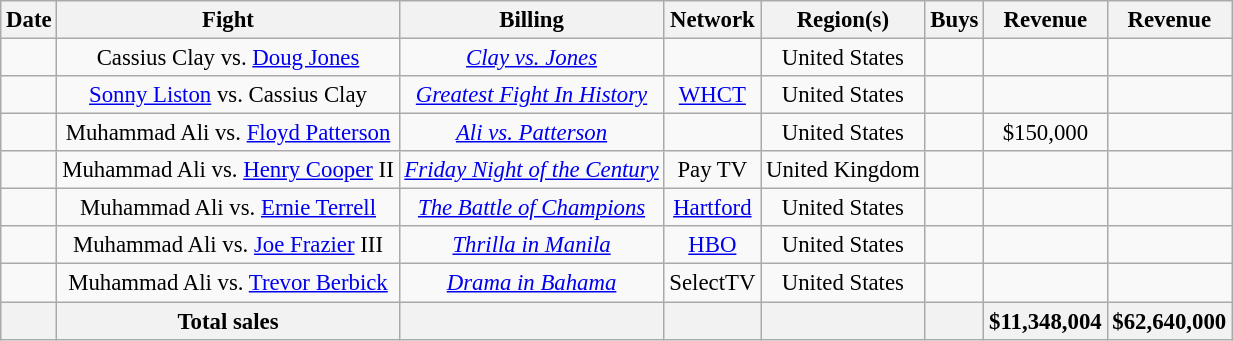<table class="wikitable sortable" style="text-align:center; font-size:95%">
<tr>
<th>Date</th>
<th>Fight</th>
<th>Billing</th>
<th>Network</th>
<th>Region(s)</th>
<th>Buys</th>
<th>Revenue</th>
<th>Revenue </th>
</tr>
<tr>
<td></td>
<td>Cassius Clay vs. <a href='#'>Doug Jones</a></td>
<td><em><a href='#'>Clay vs. Jones</a></em></td>
<td></td>
<td>United States</td>
<td></td>
<td></td>
<td></td>
</tr>
<tr>
<td></td>
<td><a href='#'>Sonny Liston</a> vs. Cassius Clay</td>
<td><em><a href='#'>Greatest Fight In History</a></em></td>
<td><a href='#'>WHCT</a></td>
<td>United States</td>
<td></td>
<td></td>
<td></td>
</tr>
<tr>
<td></td>
<td>Muhammad Ali vs. <a href='#'>Floyd Patterson</a></td>
<td><em><a href='#'>Ali vs. Patterson</a></em></td>
<td></td>
<td>United States</td>
<td></td>
<td>$150,000</td>
<td></td>
</tr>
<tr>
<td></td>
<td>Muhammad Ali vs. <a href='#'>Henry Cooper</a> II</td>
<td><em><a href='#'>Friday Night of the Century</a></em></td>
<td>Pay TV</td>
<td>United Kingdom</td>
<td></td>
<td></td>
<td></td>
</tr>
<tr>
<td></td>
<td>Muhammad Ali vs. <a href='#'>Ernie Terrell</a></td>
<td><em><a href='#'>The Battle of Champions</a></em></td>
<td><a href='#'>Hartford</a></td>
<td>United States</td>
<td></td>
<td></td>
<td></td>
</tr>
<tr>
<td></td>
<td>Muhammad Ali vs. <a href='#'>Joe Frazier</a> III</td>
<td><em><a href='#'>Thrilla in Manila</a></em></td>
<td><a href='#'>HBO</a></td>
<td>United States</td>
<td></td>
<td></td>
<td></td>
</tr>
<tr>
<td></td>
<td>Muhammad Ali vs. <a href='#'>Trevor Berbick</a></td>
<td><em><a href='#'>Drama in Bahama</a></em></td>
<td>SelectTV</td>
<td>United States</td>
<td></td>
<td></td>
<td></td>
</tr>
<tr>
<th></th>
<th>Total sales</th>
<th></th>
<th></th>
<th></th>
<th></th>
<th>$11,348,004</th>
<th>$62,640,000</th>
</tr>
</table>
